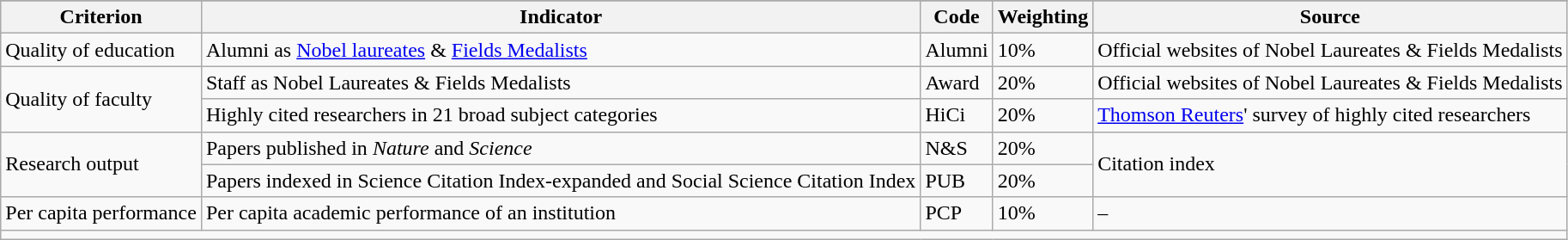<table class="wikitable">
<tr>
</tr>
<tr>
<th>Criterion</th>
<th>Indicator</th>
<th>Code</th>
<th>Weighting</th>
<th>Source</th>
</tr>
<tr>
<td>Quality of education</td>
<td>Alumni as <a href='#'>Nobel laureates</a> & <a href='#'>Fields Medalists</a></td>
<td>Alumni</td>
<td>10%</td>
<td>Official websites of Nobel Laureates & Fields Medalists</td>
</tr>
<tr>
<td rowspan=2>Quality of faculty</td>
<td>Staff as Nobel Laureates & Fields Medalists</td>
<td>Award</td>
<td>20%</td>
<td>Official websites of Nobel Laureates & Fields Medalists</td>
</tr>
<tr>
<td>Highly cited researchers in 21 broad subject categories</td>
<td>HiCi</td>
<td>20%</td>
<td><a href='#'>Thomson Reuters</a>' survey of highly cited researchers</td>
</tr>
<tr>
<td rowspan=2>Research output</td>
<td>Papers published in <em>Nature</em> and <em>Science</em></td>
<td>N&S</td>
<td>20%</td>
<td rowspan=2>Citation index</td>
</tr>
<tr>
<td>Papers indexed in Science Citation Index-expanded and Social Science Citation Index</td>
<td>PUB</td>
<td>20%</td>
</tr>
<tr>
<td>Per capita performance</td>
<td>Per capita academic performance of an institution</td>
<td>PCP</td>
<td>10%</td>
<td>–</td>
</tr>
<tr>
<td colspan="5"></td>
</tr>
</table>
